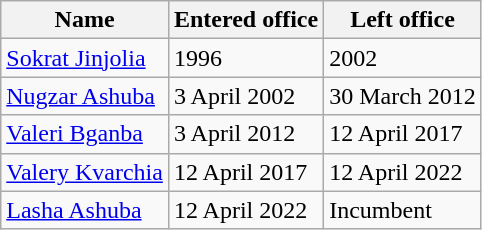<table class="wikitable">
<tr>
<th>Name</th>
<th>Entered office</th>
<th>Left office</th>
</tr>
<tr>
<td><a href='#'>Sokrat Jinjolia</a></td>
<td>1996</td>
<td>2002</td>
</tr>
<tr>
<td><a href='#'>Nugzar Ashuba</a></td>
<td>3 April 2002</td>
<td>30 March 2012</td>
</tr>
<tr>
<td><a href='#'>Valeri Bganba</a></td>
<td>3 April 2012</td>
<td>12 April 2017</td>
</tr>
<tr>
<td><a href='#'>Valery Kvarchia</a></td>
<td>12 April 2017</td>
<td>12 April 2022</td>
</tr>
<tr>
<td><a href='#'>Lasha Ashuba</a></td>
<td>12 April 2022</td>
<td>Incumbent</td>
</tr>
</table>
